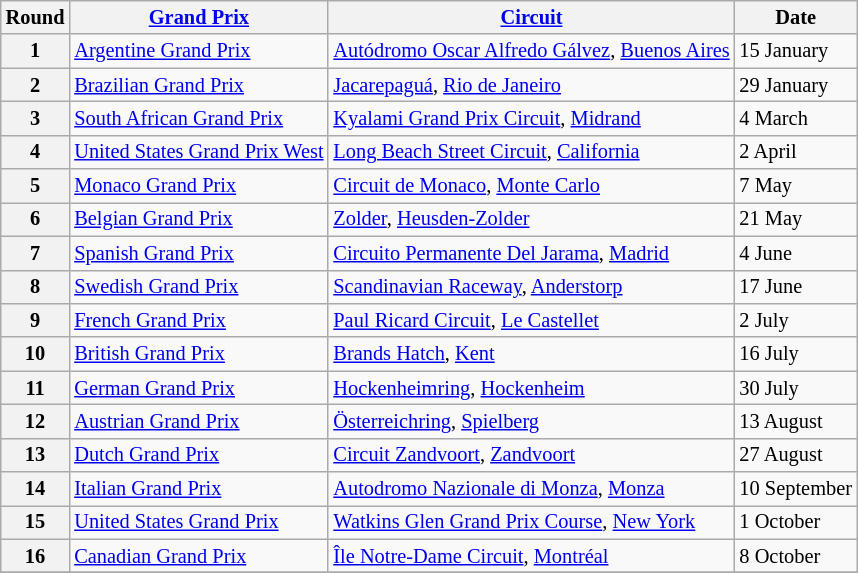<table class="wikitable" style="font-size: 85%;">
<tr>
<th>Round</th>
<th><a href='#'>Grand Prix</a></th>
<th><a href='#'>Circuit</a></th>
<th>Date</th>
</tr>
<tr>
<th>1</th>
<td><a href='#'>Argentine Grand Prix</a></td>
<td> <a href='#'>Autódromo Oscar Alfredo Gálvez</a>, <a href='#'>Buenos Aires</a></td>
<td>15 January</td>
</tr>
<tr>
<th>2</th>
<td><a href='#'>Brazilian Grand Prix</a></td>
<td> <a href='#'>Jacarepaguá</a>, <a href='#'>Rio de Janeiro</a></td>
<td>29 January</td>
</tr>
<tr>
<th>3</th>
<td><a href='#'>South African Grand Prix</a></td>
<td> <a href='#'>Kyalami Grand Prix Circuit</a>, <a href='#'>Midrand</a></td>
<td>4 March</td>
</tr>
<tr>
<th>4</th>
<td><a href='#'>United States Grand Prix West</a></td>
<td> <a href='#'>Long Beach Street Circuit</a>, <a href='#'>California</a></td>
<td>2 April</td>
</tr>
<tr>
<th>5</th>
<td><a href='#'>Monaco Grand Prix</a></td>
<td> <a href='#'>Circuit de Monaco</a>, <a href='#'>Monte Carlo</a></td>
<td>7 May</td>
</tr>
<tr>
<th>6</th>
<td><a href='#'>Belgian Grand Prix</a></td>
<td> <a href='#'>Zolder</a>, <a href='#'>Heusden-Zolder</a></td>
<td>21 May</td>
</tr>
<tr>
<th>7</th>
<td><a href='#'>Spanish Grand Prix</a></td>
<td> <a href='#'>Circuito Permanente Del Jarama</a>, <a href='#'>Madrid</a></td>
<td>4 June</td>
</tr>
<tr>
<th>8</th>
<td><a href='#'>Swedish Grand Prix</a></td>
<td> <a href='#'>Scandinavian Raceway</a>, <a href='#'>Anderstorp</a></td>
<td>17 June</td>
</tr>
<tr>
<th>9</th>
<td><a href='#'>French Grand Prix</a></td>
<td> <a href='#'>Paul Ricard Circuit</a>, <a href='#'>Le Castellet</a></td>
<td>2 July</td>
</tr>
<tr>
<th>10</th>
<td><a href='#'>British Grand Prix</a></td>
<td> <a href='#'>Brands Hatch</a>, <a href='#'>Kent</a></td>
<td>16 July</td>
</tr>
<tr>
<th>11</th>
<td><a href='#'>German Grand Prix</a></td>
<td> <a href='#'>Hockenheimring</a>, <a href='#'>Hockenheim</a></td>
<td>30 July</td>
</tr>
<tr>
<th>12</th>
<td><a href='#'>Austrian Grand Prix</a></td>
<td> <a href='#'>Österreichring</a>, <a href='#'>Spielberg</a></td>
<td>13 August</td>
</tr>
<tr>
<th>13</th>
<td><a href='#'>Dutch Grand Prix</a></td>
<td> <a href='#'>Circuit Zandvoort</a>, <a href='#'>Zandvoort</a></td>
<td>27 August</td>
</tr>
<tr>
<th>14</th>
<td><a href='#'>Italian Grand Prix</a></td>
<td> <a href='#'>Autodromo Nazionale di Monza</a>, <a href='#'>Monza</a></td>
<td>10 September</td>
</tr>
<tr>
<th>15</th>
<td><a href='#'>United States Grand Prix</a></td>
<td> <a href='#'>Watkins Glen Grand Prix Course</a>, <a href='#'>New York</a></td>
<td>1 October</td>
</tr>
<tr>
<th>16</th>
<td><a href='#'>Canadian Grand Prix</a></td>
<td> <a href='#'>Île Notre-Dame Circuit</a>, <a href='#'>Montréal</a></td>
<td>8 October</td>
</tr>
<tr>
</tr>
</table>
